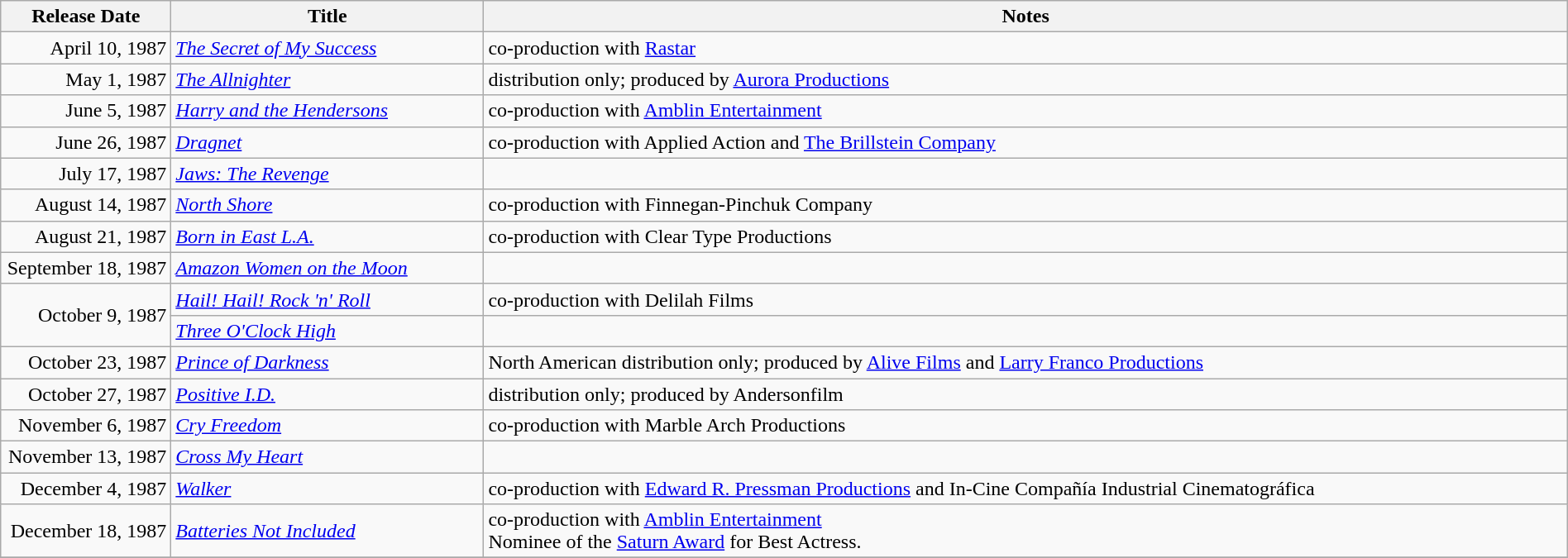<table class="wikitable sortable" style="width:100%;">
<tr>
<th scope="col" style="width:130px;">Release Date</th>
<th>Title</th>
<th>Notes</th>
</tr>
<tr>
<td style="text-align:right;">April 10, 1987</td>
<td><em><a href='#'>The Secret of My Success</a></em></td>
<td>co-production with <a href='#'>Rastar</a></td>
</tr>
<tr>
<td style="text-align:right;">May 1, 1987</td>
<td><em><a href='#'>The Allnighter</a></em></td>
<td>distribution only; produced by <a href='#'>Aurora Productions</a></td>
</tr>
<tr>
<td style="text-align:right;">June 5, 1987</td>
<td><em><a href='#'>Harry and the Hendersons</a></em></td>
<td>co-production with <a href='#'>Amblin Entertainment</a></td>
</tr>
<tr>
<td style="text-align:right;">June 26, 1987</td>
<td><em><a href='#'>Dragnet</a></em></td>
<td>co-production with Applied Action and <a href='#'>The Brillstein Company</a></td>
</tr>
<tr>
<td style="text-align:right;">July 17, 1987</td>
<td><em><a href='#'>Jaws: The Revenge</a></em></td>
<td></td>
</tr>
<tr>
<td style="text-align:right;">August 14, 1987</td>
<td><em><a href='#'>North Shore</a></em></td>
<td>co-production with Finnegan-Pinchuk Company</td>
</tr>
<tr>
<td style="text-align:right;">August 21, 1987</td>
<td><em><a href='#'>Born in East L.A.</a></em></td>
<td>co-production with Clear Type Productions</td>
</tr>
<tr>
<td style="text-align:right;">September 18, 1987</td>
<td><em><a href='#'>Amazon Women on the Moon</a></em></td>
<td></td>
</tr>
<tr>
<td style="text-align:right;" rowspan="2">October 9, 1987</td>
<td><em><a href='#'>Hail! Hail! Rock 'n' Roll</a></em></td>
<td>co-production with Delilah Films</td>
</tr>
<tr>
<td><em><a href='#'>Three O'Clock High</a></em></td>
<td></td>
</tr>
<tr>
<td style="text-align:right;">October 23, 1987</td>
<td><em><a href='#'>Prince of Darkness</a></em></td>
<td>North American distribution only; produced by <a href='#'>Alive Films</a> and <a href='#'>Larry Franco Productions</a></td>
</tr>
<tr>
<td style="text-align:right;">October 27, 1987</td>
<td><em><a href='#'>Positive I.D.</a></em></td>
<td>distribution only; produced by Andersonfilm</td>
</tr>
<tr>
<td style="text-align:right;">November 6, 1987</td>
<td><em><a href='#'>Cry Freedom</a></em></td>
<td>co-production with Marble Arch Productions</td>
</tr>
<tr>
<td style="text-align:right;">November 13, 1987</td>
<td><em><a href='#'>Cross My Heart</a></em></td>
<td></td>
</tr>
<tr>
<td style="text-align:right;">December 4, 1987</td>
<td><em><a href='#'>Walker</a></em></td>
<td>co-production with <a href='#'>Edward R. Pressman Productions</a> and In-Cine Compañía Industrial Cinematográfica</td>
</tr>
<tr>
<td style="text-align:right;">December 18, 1987</td>
<td><em><a href='#'>Batteries Not Included</a></em></td>
<td>co-production with <a href='#'>Amblin Entertainment</a><br>Nominee of the <a href='#'>Saturn Award</a> for Best Actress.</td>
</tr>
<tr>
</tr>
</table>
